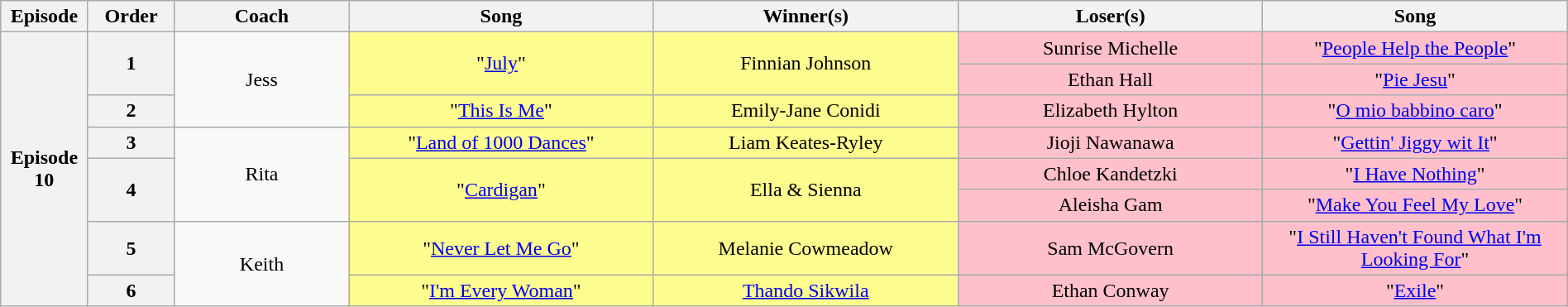<table class="wikitable" style="text-align: center; width: 100%">
<tr>
<th style="width:05%">Episode</th>
<th style="width:05%">Order</th>
<th style="width:10%">Coach</th>
<th style="width:17.5%">Song</th>
<th style="width:17.5%">Winner(s)</th>
<th style="width:17.5%">Loser(s)</th>
<th style="width:17.5%">Song</th>
</tr>
<tr>
<th scope="row" rowspan="8">Episode 10<br></th>
<th rowspan="2">1</th>
<td rowspan="3">Jess</td>
<td rowspan="2" bgcolor="#fdfc8f">"<a href='#'>July</a>"</td>
<td rowspan="2" bgcolor="#fdfc8f">Finnian Johnson</td>
<td bgcolor="pink">Sunrise Michelle</td>
<td bgcolor="pink">"<a href='#'>People Help the People</a>"</td>
</tr>
<tr>
<td bgcolor="pink">Ethan Hall</td>
<td bgcolor="pink">"<a href='#'>Pie Jesu</a>"</td>
</tr>
<tr>
<th>2</th>
<td bgcolor="#fdfc8f">"<a href='#'>This Is Me</a>"</td>
<td bgcolor="#fdfc8f">Emily-Jane Conidi</td>
<td bgcolor="pink">Elizabeth Hylton</td>
<td bgcolor="pink">"<a href='#'>O mio babbino caro</a>"</td>
</tr>
<tr>
<th>3</th>
<td rowspan="3">Rita</td>
<td bgcolor="#fdfc8f">"<a href='#'>Land of 1000 Dances</a>"</td>
<td bgcolor="#fdfc8f">Liam Keates-Ryley</td>
<td bgcolor="pink">Jioji Nawanawa</td>
<td bgcolor="pink">"<a href='#'>Gettin' Jiggy wit It</a>"</td>
</tr>
<tr>
<th rowspan="2">4</th>
<td rowspan="2" bgcolor="#fdfc8f">"<a href='#'>Cardigan</a>"</td>
<td rowspan="2" bgcolor="#fdfc8f">Ella & Sienna</td>
<td bgcolor="pink">Chloe Kandetzki</td>
<td bgcolor="pink">"<a href='#'>I Have Nothing</a>"</td>
</tr>
<tr>
<td bgcolor="pink">Aleisha Gam</td>
<td bgcolor="pink">"<a href='#'>Make You Feel My Love</a>"</td>
</tr>
<tr>
<th>5</th>
<td rowspan="2">Keith</td>
<td bgcolor="#fdfc8f">"<a href='#'>Never Let Me Go</a>"</td>
<td bgcolor="#fdfc8f">Melanie Cowmeadow</td>
<td bgcolor="pink">Sam McGovern</td>
<td bgcolor="pink">"<a href='#'>I Still Haven't Found What I'm Looking For</a>"</td>
</tr>
<tr>
<th>6</th>
<td bgcolor="#fdfc8f">"<a href='#'>I'm Every Woman</a>"</td>
<td bgcolor="#fdfc8f"><a href='#'>Thando Sikwila</a></td>
<td bgcolor="pink">Ethan Conway</td>
<td bgcolor="pink">"<a href='#'>Exile</a>"</td>
</tr>
</table>
